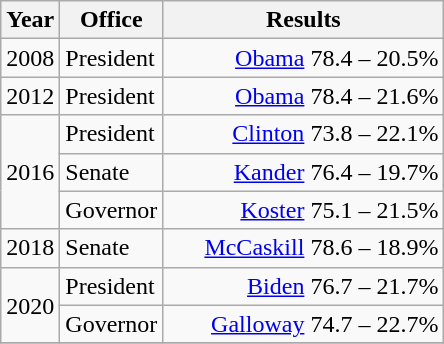<table class=wikitable>
<tr>
<th width="30">Year</th>
<th width="60">Office</th>
<th width="180">Results</th>
</tr>
<tr>
<td rowspan="1">2008</td>
<td>President</td>
<td align="right" ><a href='#'>Obama</a> 78.4 – 20.5%</td>
</tr>
<tr>
<td rowspan="1">2012</td>
<td>President</td>
<td align="right" ><a href='#'>Obama</a> 78.4 – 21.6%</td>
</tr>
<tr>
<td rowspan="3">2016</td>
<td>President</td>
<td align="right" ><a href='#'>Clinton</a> 73.8 – 22.1%</td>
</tr>
<tr>
<td>Senate</td>
<td align="right" ><a href='#'>Kander</a> 76.4 – 19.7%</td>
</tr>
<tr>
<td>Governor</td>
<td align="right" ><a href='#'>Koster</a> 75.1 – 21.5%</td>
</tr>
<tr>
<td rowspan="1">2018</td>
<td>Senate</td>
<td align="right" ><a href='#'>McCaskill</a> 78.6 – 18.9%</td>
</tr>
<tr>
<td rowspan="2">2020</td>
<td>President</td>
<td align="right" ><a href='#'>Biden</a> 76.7 – 21.7%</td>
</tr>
<tr>
<td>Governor</td>
<td align="right" ><a href='#'>Galloway</a> 74.7 – 22.7%</td>
</tr>
<tr>
</tr>
</table>
